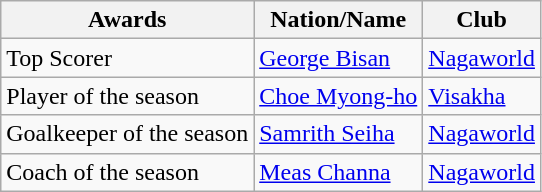<table class="wikitable" style="font-size: 100%;">
<tr>
<th>Awards</th>
<th>Nation/Name</th>
<th>Club</th>
</tr>
<tr>
<td>Top Scorer</td>
<td> <a href='#'>George Bisan</a></td>
<td><a href='#'>Nagaworld</a></td>
</tr>
<tr>
<td>Player of the season</td>
<td> <a href='#'>Choe Myong-ho</a></td>
<td><a href='#'>Visakha</a></td>
</tr>
<tr>
<td>Goalkeeper of the season</td>
<td> <a href='#'>Samrith Seiha</a></td>
<td><a href='#'>Nagaworld</a></td>
</tr>
<tr>
<td>Coach of the season</td>
<td> <a href='#'>Meas Channa</a></td>
<td><a href='#'>Nagaworld</a></td>
</tr>
</table>
